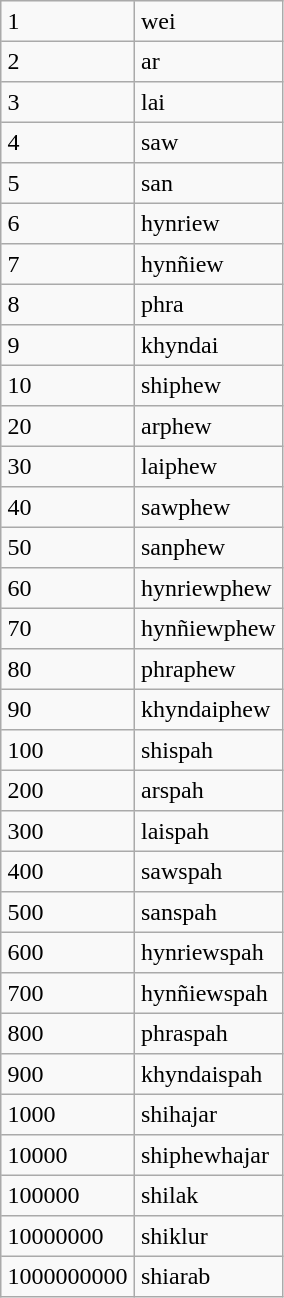<table border="2" cellpadding="4" cellspacing="0" style="margin: 1em 1em 1em 0; background: #f9f9f9; border: 1px #aaa solid; border-collapse: collapse;">
<tr>
<td>1</td>
<td>wei</td>
</tr>
<tr>
<td>2</td>
<td>ar</td>
</tr>
<tr>
<td>3</td>
<td>lai</td>
</tr>
<tr>
<td>4</td>
<td>saw</td>
</tr>
<tr>
<td>5</td>
<td>san</td>
</tr>
<tr>
<td>6</td>
<td>hynriew</td>
</tr>
<tr>
<td>7</td>
<td>hynñiew</td>
</tr>
<tr>
<td>8</td>
<td>phra</td>
</tr>
<tr>
<td>9</td>
<td>khyndai</td>
</tr>
<tr>
<td>10</td>
<td>shiphew</td>
</tr>
<tr>
<td>20</td>
<td>arphew</td>
</tr>
<tr>
<td>30</td>
<td>laiphew</td>
</tr>
<tr>
<td>40</td>
<td>sawphew</td>
</tr>
<tr>
<td>50</td>
<td>sanphew</td>
</tr>
<tr>
<td>60</td>
<td>hynriewphew</td>
</tr>
<tr>
<td>70</td>
<td>hynñiewphew</td>
</tr>
<tr>
<td>80</td>
<td>phraphew</td>
</tr>
<tr>
<td>90</td>
<td>khyndaiphew</td>
</tr>
<tr>
<td>100</td>
<td>shispah</td>
</tr>
<tr>
<td>200</td>
<td>arspah</td>
</tr>
<tr>
<td>300</td>
<td>laispah</td>
</tr>
<tr>
<td>400</td>
<td>sawspah</td>
</tr>
<tr>
<td>500</td>
<td>sanspah</td>
</tr>
<tr>
<td>600</td>
<td>hynriewspah</td>
</tr>
<tr>
<td>700</td>
<td>hynñiewspah</td>
</tr>
<tr>
<td>800</td>
<td>phraspah</td>
</tr>
<tr>
<td>900</td>
<td>khyndaispah</td>
</tr>
<tr>
<td>1000</td>
<td>shihajar</td>
</tr>
<tr>
<td>10000</td>
<td>shiphewhajar</td>
</tr>
<tr>
<td>100000</td>
<td>shilak</td>
</tr>
<tr>
<td>10000000</td>
<td>shiklur</td>
</tr>
<tr>
<td>1000000000</td>
<td>shiarab</td>
</tr>
</table>
